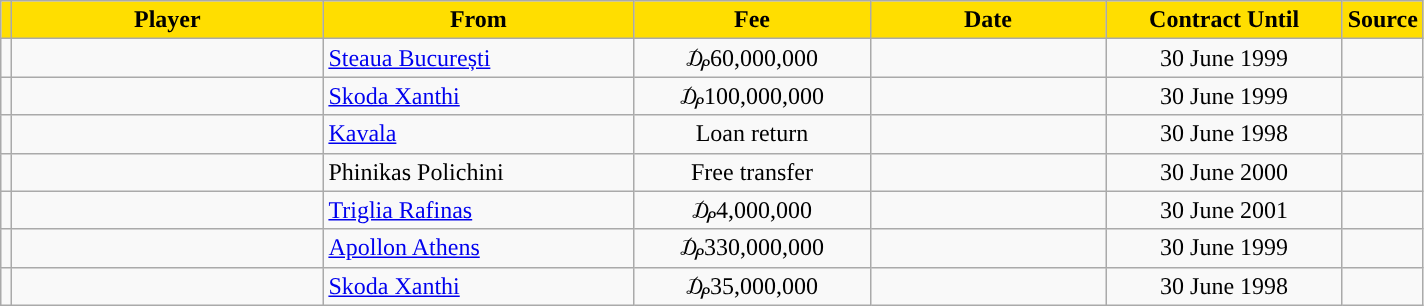<table class="wikitable sortable">
<tr>
<th style="background:#FFDE00"></th>
<th width=200 style="background:#FFDE00">Player</th>
<th width=200 style="background:#FFDE00">From</th>
<th width=150 style="background:#FFDE00">Fee</th>
<th width=150 style="background:#FFDE00">Date</th>
<th width=150 style="background:#FFDE00">Contract Until</th>
<th style="background:#FFDE00">Source</th>
</tr>
<tr>
<td align=center></td>
<td></td>
<td> <a href='#'>Steaua București</a></td>
<td align=center>₯60,000,000</td>
<td align=center></td>
<td align=center>30 June 1999</td>
<td align=center></td>
</tr>
<tr>
<td align=center></td>
<td></td>
<td> <a href='#'>Skoda Xanthi</a></td>
<td align=center>₯100,000,000</td>
<td align=center></td>
<td align=center>30 June 1999</td>
<td align=center></td>
</tr>
<tr>
<td align=center></td>
<td></td>
<td> <a href='#'>Kavala</a></td>
<td align=center>Loan return</td>
<td align=center></td>
<td align=center>30 June 1998</td>
<td align=center></td>
</tr>
<tr>
<td align=center></td>
<td></td>
<td> Phinikas Polichini</td>
<td align=center>Free transfer</td>
<td align=center></td>
<td align=center>30 June 2000</td>
<td align=center></td>
</tr>
<tr>
<td align=center></td>
<td></td>
<td> <a href='#'>Triglia Rafinas</a></td>
<td align=center>₯4,000,000</td>
<td align=center></td>
<td align=center>30 June 2001</td>
<td align=center></td>
</tr>
<tr>
<td align=center></td>
<td></td>
<td> <a href='#'>Apollon Athens</a></td>
<td align=center>₯330,000,000</td>
<td align=center></td>
<td align=center>30 June 1999</td>
<td align=center></td>
</tr>
<tr>
<td align=center></td>
<td></td>
<td> <a href='#'>Skoda Xanthi</a></td>
<td align=center>₯35,000,000</td>
<td align=center></td>
<td align=center>30 June 1998</td>
<td align=center></td>
</tr>
</table>
